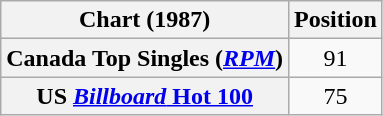<table class="wikitable plainrowheaders" style="text-align:center">
<tr>
<th>Chart (1987)</th>
<th>Position</th>
</tr>
<tr>
<th scope="row">Canada Top Singles (<em><a href='#'>RPM</a></em>)</th>
<td>91</td>
</tr>
<tr>
<th scope="row">US <a href='#'><em>Billboard</em> Hot 100</a></th>
<td>75</td>
</tr>
</table>
